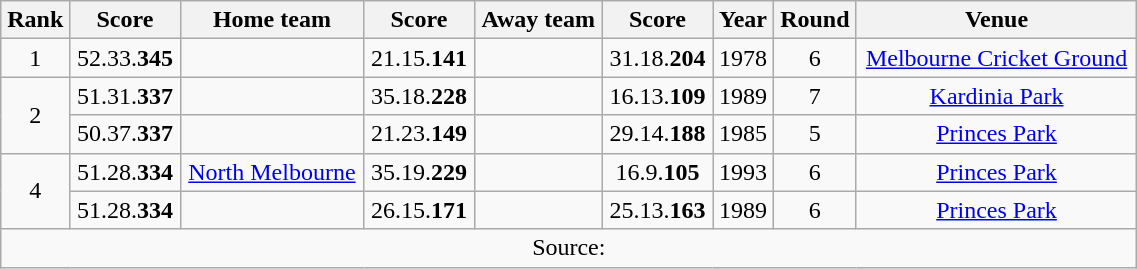<table class="wikitable"  style="text-align:center; width:60%;">
<tr>
<th>Rank</th>
<th>Score</th>
<th>Home team</th>
<th>Score</th>
<th>Away team</th>
<th>Score</th>
<th>Year</th>
<th>Round</th>
<th>Venue</th>
</tr>
<tr>
<td>1</td>
<td>52.33.<strong>345</strong></td>
<td></td>
<td>21.15.<strong>141</strong></td>
<td></td>
<td>31.18.<strong>204</strong></td>
<td>1978</td>
<td>6</td>
<td><a href='#'>Melbourne Cricket Ground</a></td>
</tr>
<tr>
<td rowspan=2>2</td>
<td>51.31.<strong>337</strong></td>
<td></td>
<td>35.18.<strong>228</strong></td>
<td></td>
<td>16.13.<strong>109</strong></td>
<td>1989</td>
<td>7</td>
<td><a href='#'>Kardinia Park</a></td>
</tr>
<tr>
<td>50.37.<strong>337</strong></td>
<td></td>
<td>21.23.<strong>149</strong></td>
<td></td>
<td>29.14.<strong>188</strong></td>
<td>1985</td>
<td>5</td>
<td><a href='#'>Princes Park</a></td>
</tr>
<tr>
<td rowspan=2>4</td>
<td>51.28.<strong>334</strong></td>
<td><a href='#'>North Melbourne</a></td>
<td>35.19.<strong>229</strong></td>
<td></td>
<td>16.9.<strong>105</strong></td>
<td>1993</td>
<td>6</td>
<td><a href='#'>Princes Park</a></td>
</tr>
<tr>
<td>51.28.<strong>334</strong></td>
<td></td>
<td>26.15.<strong>171</strong></td>
<td></td>
<td>25.13.<strong>163</strong></td>
<td>1989</td>
<td>6</td>
<td><a href='#'>Princes Park</a></td>
</tr>
<tr>
<td colspan=9>Source:</td>
</tr>
</table>
